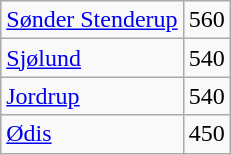<table class="wikitable" style="float:left; margin-right:1em">
<tr>
<td><a href='#'>Sønder Stenderup</a></td>
<td align="center">560</td>
</tr>
<tr>
<td><a href='#'>Sjølund</a></td>
<td align="center">540</td>
</tr>
<tr>
<td><a href='#'>Jordrup</a></td>
<td align="center">540</td>
</tr>
<tr>
<td><a href='#'>Ødis</a></td>
<td align="center">450</td>
</tr>
</table>
